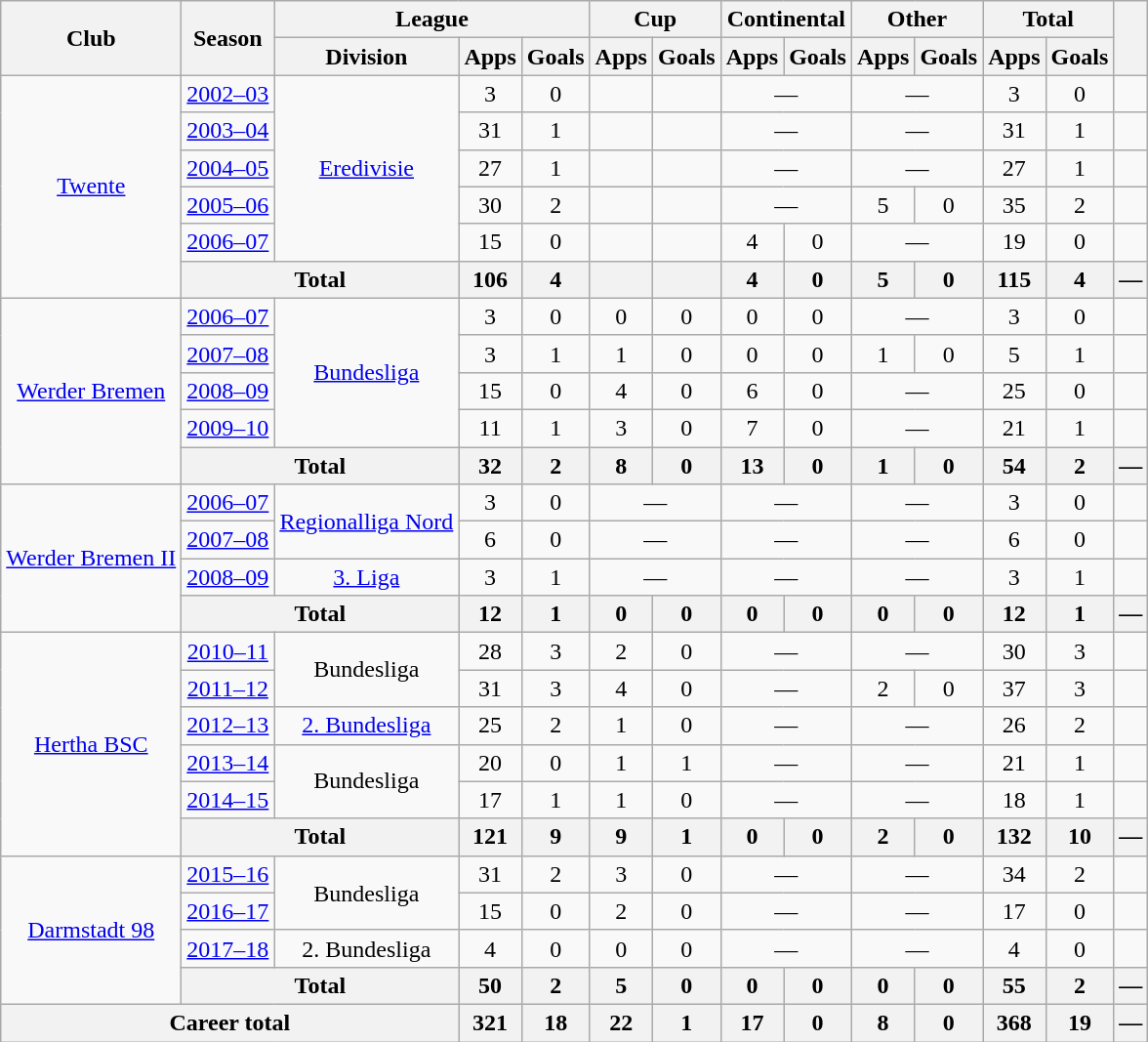<table class="wikitable" style="text-align: center">
<tr>
<th rowspan="2">Club</th>
<th rowspan="2">Season</th>
<th colspan="3">League</th>
<th colspan="2">Cup</th>
<th colspan="2">Continental</th>
<th colspan="2">Other</th>
<th colspan="2">Total</th>
<th rowspan="2"></th>
</tr>
<tr>
<th>Division</th>
<th>Apps</th>
<th>Goals</th>
<th>Apps</th>
<th>Goals</th>
<th>Apps</th>
<th>Goals</th>
<th>Apps</th>
<th>Goals</th>
<th>Apps</th>
<th>Goals</th>
</tr>
<tr>
<td rowspan="6"><a href='#'>Twente</a></td>
<td><a href='#'>2002–03</a></td>
<td rowspan="5"><a href='#'>Eredivisie</a></td>
<td>3</td>
<td>0</td>
<td></td>
<td></td>
<td colspan="2">—</td>
<td colspan="2">—</td>
<td>3</td>
<td>0</td>
<td></td>
</tr>
<tr>
<td><a href='#'>2003–04</a></td>
<td>31</td>
<td>1</td>
<td></td>
<td></td>
<td colspan="2">—</td>
<td colspan="2">—</td>
<td>31</td>
<td>1</td>
<td></td>
</tr>
<tr>
<td><a href='#'>2004–05</a></td>
<td>27</td>
<td>1</td>
<td></td>
<td></td>
<td colspan="2">—</td>
<td colspan="2">—</td>
<td>27</td>
<td>1</td>
<td></td>
</tr>
<tr>
<td><a href='#'>2005–06</a></td>
<td>30</td>
<td>2</td>
<td></td>
<td></td>
<td colspan="2">—</td>
<td>5</td>
<td>0</td>
<td>35</td>
<td>2</td>
<td></td>
</tr>
<tr>
<td><a href='#'>2006–07</a></td>
<td>15</td>
<td>0</td>
<td></td>
<td></td>
<td>4</td>
<td>0</td>
<td colspan="2">—</td>
<td>19</td>
<td>0</td>
<td></td>
</tr>
<tr>
<th colspan="2">Total</th>
<th>106</th>
<th>4</th>
<th></th>
<th></th>
<th>4</th>
<th>0</th>
<th>5</th>
<th>0</th>
<th>115</th>
<th>4</th>
<th>—</th>
</tr>
<tr>
<td rowspan="5"><a href='#'>Werder Bremen</a></td>
<td><a href='#'>2006–07</a></td>
<td rowspan="4"><a href='#'>Bundesliga</a></td>
<td>3</td>
<td>0</td>
<td>0</td>
<td>0</td>
<td>0</td>
<td>0</td>
<td colspan="2">—</td>
<td>3</td>
<td>0</td>
<td></td>
</tr>
<tr>
<td><a href='#'>2007–08</a></td>
<td>3</td>
<td>1</td>
<td>1</td>
<td>0</td>
<td>0</td>
<td>0</td>
<td>1</td>
<td>0</td>
<td>5</td>
<td>1</td>
<td></td>
</tr>
<tr>
<td><a href='#'>2008–09</a></td>
<td>15</td>
<td>0</td>
<td>4</td>
<td>0</td>
<td>6</td>
<td>0</td>
<td colspan="2">—</td>
<td>25</td>
<td>0</td>
<td></td>
</tr>
<tr>
<td><a href='#'>2009–10</a></td>
<td>11</td>
<td>1</td>
<td>3</td>
<td>0</td>
<td>7</td>
<td>0</td>
<td colspan="2">—</td>
<td>21</td>
<td>1</td>
<td></td>
</tr>
<tr>
<th colspan="2">Total</th>
<th>32</th>
<th>2</th>
<th>8</th>
<th>0</th>
<th>13</th>
<th>0</th>
<th>1</th>
<th>0</th>
<th>54</th>
<th>2</th>
<th>—</th>
</tr>
<tr>
<td rowspan="4"><a href='#'>Werder Bremen II</a></td>
<td><a href='#'>2006–07</a></td>
<td rowspan="2"><a href='#'>Regionalliga Nord</a></td>
<td>3</td>
<td>0</td>
<td colspan="2">—</td>
<td colspan="2">—</td>
<td colspan="2">—</td>
<td>3</td>
<td>0</td>
<td></td>
</tr>
<tr>
<td><a href='#'>2007–08</a></td>
<td>6</td>
<td>0</td>
<td colspan="2">—</td>
<td colspan="2">—</td>
<td colspan="2">—</td>
<td>6</td>
<td>0</td>
<td></td>
</tr>
<tr>
<td><a href='#'>2008–09</a></td>
<td><a href='#'>3. Liga</a></td>
<td>3</td>
<td>1</td>
<td colspan="2">—</td>
<td colspan="2">—</td>
<td colspan="2">—</td>
<td>3</td>
<td>1</td>
<td></td>
</tr>
<tr>
<th colspan="2">Total</th>
<th>12</th>
<th>1</th>
<th>0</th>
<th>0</th>
<th>0</th>
<th>0</th>
<th>0</th>
<th>0</th>
<th>12</th>
<th>1</th>
<th>—</th>
</tr>
<tr>
<td rowspan="6"><a href='#'>Hertha BSC</a></td>
<td><a href='#'>2010–11</a></td>
<td rowspan="2">Bundesliga</td>
<td>28</td>
<td>3</td>
<td>2</td>
<td>0</td>
<td colspan="2">—</td>
<td colspan="2">—</td>
<td>30</td>
<td>3</td>
<td></td>
</tr>
<tr>
<td><a href='#'>2011–12</a></td>
<td>31</td>
<td>3</td>
<td>4</td>
<td>0</td>
<td colspan="2">—</td>
<td>2</td>
<td>0</td>
<td>37</td>
<td>3</td>
<td></td>
</tr>
<tr>
<td><a href='#'>2012–13</a></td>
<td><a href='#'>2. Bundesliga</a></td>
<td>25</td>
<td>2</td>
<td>1</td>
<td>0</td>
<td colspan="2">—</td>
<td colspan="2">—</td>
<td>26</td>
<td>2</td>
<td></td>
</tr>
<tr>
<td><a href='#'>2013–14</a></td>
<td rowspan="2">Bundesliga</td>
<td>20</td>
<td>0</td>
<td>1</td>
<td>1</td>
<td colspan="2">—</td>
<td colspan="2">—</td>
<td>21</td>
<td>1</td>
<td></td>
</tr>
<tr>
<td><a href='#'>2014–15</a></td>
<td>17</td>
<td>1</td>
<td>1</td>
<td>0</td>
<td colspan="2">—</td>
<td colspan="2">—</td>
<td>18</td>
<td>1</td>
<td></td>
</tr>
<tr>
<th colspan="2">Total</th>
<th>121</th>
<th>9</th>
<th>9</th>
<th>1</th>
<th>0</th>
<th>0</th>
<th>2</th>
<th>0</th>
<th>132</th>
<th>10</th>
<th>—</th>
</tr>
<tr>
<td rowspan="4"><a href='#'>Darmstadt 98</a></td>
<td><a href='#'>2015–16</a></td>
<td rowspan="2">Bundesliga</td>
<td>31</td>
<td>2</td>
<td>3</td>
<td>0</td>
<td colspan="2">—</td>
<td colspan="2">—</td>
<td>34</td>
<td>2</td>
<td></td>
</tr>
<tr>
<td><a href='#'>2016–17</a></td>
<td>15</td>
<td>0</td>
<td>2</td>
<td>0</td>
<td colspan="2">—</td>
<td colspan="2">—</td>
<td>17</td>
<td>0</td>
<td></td>
</tr>
<tr>
<td><a href='#'>2017–18</a></td>
<td>2. Bundesliga</td>
<td>4</td>
<td>0</td>
<td>0</td>
<td>0</td>
<td colspan="2">—</td>
<td colspan="2">—</td>
<td>4</td>
<td>0</td>
<td></td>
</tr>
<tr>
<th colspan="2">Total</th>
<th>50</th>
<th>2</th>
<th>5</th>
<th>0</th>
<th>0</th>
<th>0</th>
<th>0</th>
<th>0</th>
<th>55</th>
<th>2</th>
<th>—</th>
</tr>
<tr>
<th colspan="3">Career total</th>
<th>321</th>
<th>18</th>
<th>22</th>
<th>1</th>
<th>17</th>
<th>0</th>
<th>8</th>
<th>0</th>
<th>368</th>
<th>19</th>
<th>—</th>
</tr>
</table>
